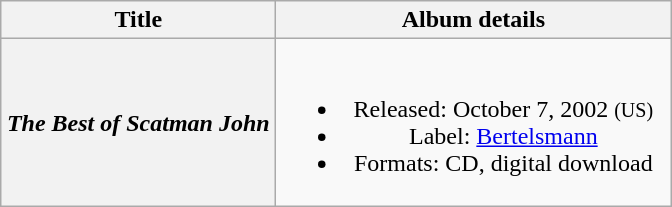<table class="wikitable plainrowheaders" style="text-align:center;">
<tr>
<th scope="col" style="width:11em;">Title</th>
<th scope="col" style="width:16em;">Album details</th>
</tr>
<tr>
<th scope="row"><em>The Best of Scatman John</em></th>
<td><br><ul><li>Released: October 7, 2002 <small>(US)</small></li><li>Label: <a href='#'>Bertelsmann</a></li><li>Formats: CD, digital download</li></ul></td>
</tr>
</table>
